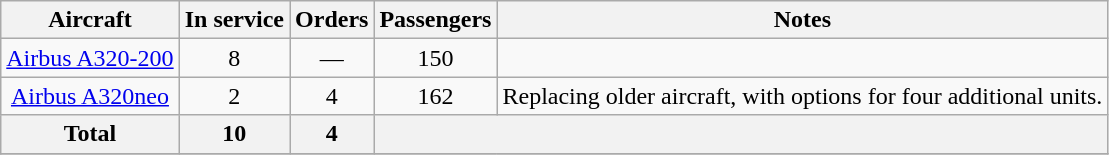<table class="wikitable" style="text-align:center;">
<tr>
<th>Aircraft</th>
<th>In service</th>
<th>Orders</th>
<th>Passengers</th>
<th>Notes</th>
</tr>
<tr>
<td><a href='#'>Airbus A320-200</a></td>
<td>8</td>
<td>—</td>
<td>150</td>
<td></td>
</tr>
<tr>
<td><a href='#'>Airbus A320neo</a></td>
<td>2</td>
<td>4</td>
<td>162</td>
<td>Replacing older aircraft, with options for four additional units.</td>
</tr>
<tr>
<th>Total</th>
<th>10</th>
<th>4</th>
<th colspan="3"></th>
</tr>
<tr>
</tr>
</table>
